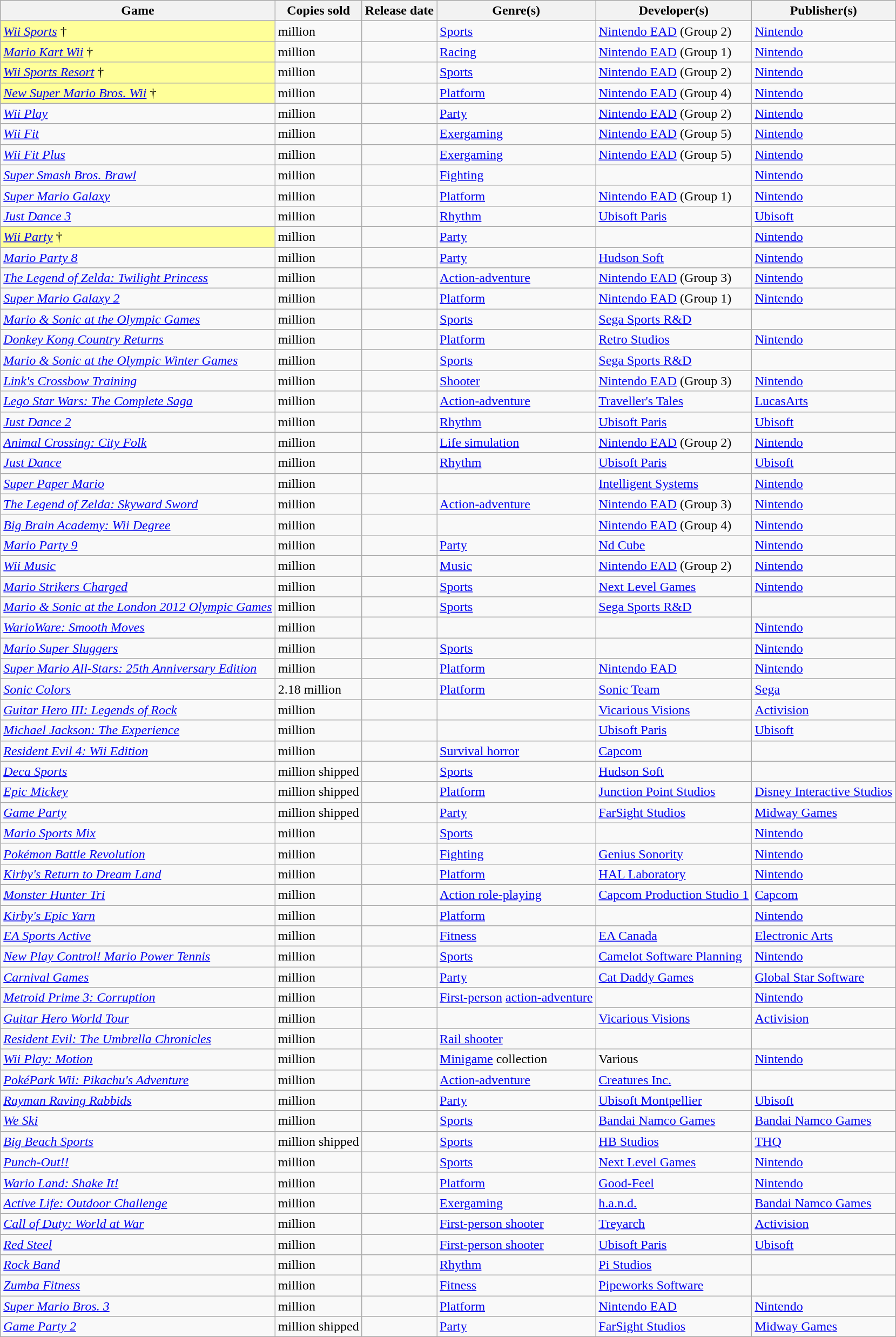<table class="wikitable plainrowheaders sticky-header sortable static-row-numbers">
<tr>
<th scope="col">Game</th>
<th scope="col">Copies sold</th>
<th scope="col">Release date</th>
<th scope="col">Genre(s)</th>
<th scope="col">Developer(s)</th>
<th scope="col">Publisher(s)</th>
</tr>
<tr>
<td bgcolor="#FFFF99"><em><a href='#'>Wii Sports</a></em> †</td>
<td>million</td>
<td></td>
<td><a href='#'>Sports</a></td>
<td><a href='#'>Nintendo EAD</a> (Group 2)</td>
<td><a href='#'>Nintendo</a></td>
</tr>
<tr>
<td bgcolor="#FFFF99"><em><a href='#'>Mario Kart Wii</a></em> †</td>
<td>million</td>
<td></td>
<td><a href='#'>Racing</a></td>
<td><a href='#'>Nintendo EAD</a> (Group 1)</td>
<td><a href='#'>Nintendo</a></td>
</tr>
<tr>
<td bgcolor="#FFFF99"><em><a href='#'>Wii Sports Resort</a></em> †</td>
<td>million</td>
<td></td>
<td><a href='#'>Sports</a></td>
<td><a href='#'>Nintendo EAD</a> (Group 2)</td>
<td><a href='#'>Nintendo</a></td>
</tr>
<tr>
<td bgcolor="#FFFF99"><em><a href='#'>New Super Mario Bros. Wii</a></em> †</td>
<td>million</td>
<td></td>
<td><a href='#'>Platform</a></td>
<td><a href='#'>Nintendo EAD</a> (Group 4)</td>
<td><a href='#'>Nintendo</a></td>
</tr>
<tr>
<td><em><a href='#'>Wii Play</a></em></td>
<td>million</td>
<td></td>
<td><a href='#'>Party</a></td>
<td><a href='#'>Nintendo EAD</a> (Group 2)</td>
<td><a href='#'>Nintendo</a></td>
</tr>
<tr>
<td><em><a href='#'>Wii Fit</a></em></td>
<td>million</td>
<td></td>
<td><a href='#'>Exergaming</a></td>
<td><a href='#'>Nintendo EAD</a> (Group 5)</td>
<td><a href='#'>Nintendo</a></td>
</tr>
<tr>
<td><em><a href='#'>Wii Fit Plus</a></em></td>
<td>million</td>
<td></td>
<td><a href='#'>Exergaming</a></td>
<td><a href='#'>Nintendo EAD</a> (Group 5)</td>
<td><a href='#'>Nintendo</a></td>
</tr>
<tr>
<td><em><a href='#'>Super Smash Bros. Brawl</a></em></td>
<td>million</td>
<td></td>
<td><a href='#'>Fighting</a></td>
<td></td>
<td><a href='#'>Nintendo</a></td>
</tr>
<tr>
<td><em><a href='#'>Super Mario Galaxy</a></em></td>
<td>million</td>
<td></td>
<td><a href='#'>Platform</a></td>
<td><a href='#'>Nintendo EAD</a> (Group 1)</td>
<td><a href='#'>Nintendo</a></td>
</tr>
<tr>
<td><em><a href='#'>Just Dance 3</a></em></td>
<td>million</td>
<td></td>
<td><a href='#'>Rhythm</a></td>
<td><a href='#'>Ubisoft Paris</a></td>
<td><a href='#'>Ubisoft</a></td>
</tr>
<tr>
<td bgcolor="#FFFF99"><em><a href='#'>Wii Party</a></em> †</td>
<td>million</td>
<td></td>
<td><a href='#'>Party</a></td>
<td></td>
<td><a href='#'>Nintendo</a></td>
</tr>
<tr>
<td><em><a href='#'>Mario Party 8</a></em></td>
<td>million</td>
<td></td>
<td><a href='#'>Party</a></td>
<td><a href='#'>Hudson Soft</a></td>
<td><a href='#'>Nintendo</a></td>
</tr>
<tr>
<td><em><a href='#'>The Legend of Zelda: Twilight Princess</a></em></td>
<td>million</td>
<td></td>
<td><a href='#'>Action-adventure</a></td>
<td><a href='#'>Nintendo EAD</a> (Group 3)</td>
<td><a href='#'>Nintendo</a></td>
</tr>
<tr>
<td><em><a href='#'>Super Mario Galaxy 2</a></em></td>
<td>million</td>
<td></td>
<td><a href='#'>Platform</a></td>
<td><a href='#'>Nintendo EAD</a> (Group 1)</td>
<td><a href='#'>Nintendo</a></td>
</tr>
<tr>
<td><em><a href='#'>Mario & Sonic at the Olympic Games</a></em></td>
<td>million</td>
<td></td>
<td><a href='#'>Sports</a></td>
<td><a href='#'>Sega Sports R&D</a></td>
<td></td>
</tr>
<tr>
<td><em><a href='#'>Donkey Kong Country Returns</a></em></td>
<td>million</td>
<td></td>
<td><a href='#'>Platform</a></td>
<td><a href='#'>Retro Studios</a></td>
<td><a href='#'>Nintendo</a></td>
</tr>
<tr>
<td><em><a href='#'>Mario & Sonic at the Olympic Winter Games</a></em></td>
<td>million</td>
<td></td>
<td><a href='#'>Sports</a></td>
<td><a href='#'>Sega Sports R&D</a></td>
<td></td>
</tr>
<tr>
<td><em><a href='#'>Link's Crossbow Training</a></em></td>
<td>million</td>
<td></td>
<td><a href='#'>Shooter</a></td>
<td><a href='#'>Nintendo EAD</a> (Group 3)</td>
<td><a href='#'>Nintendo</a></td>
</tr>
<tr>
<td><em><a href='#'>Lego Star Wars: The Complete Saga</a></em></td>
<td>million</td>
<td></td>
<td><a href='#'>Action-adventure</a></td>
<td><a href='#'>Traveller's Tales</a></td>
<td><a href='#'>LucasArts</a></td>
</tr>
<tr>
<td><em><a href='#'>Just Dance 2</a></em></td>
<td>million</td>
<td></td>
<td><a href='#'>Rhythm</a></td>
<td><a href='#'>Ubisoft Paris</a></td>
<td><a href='#'>Ubisoft</a></td>
</tr>
<tr>
<td><em><a href='#'>Animal Crossing: City Folk</a></em></td>
<td>million</td>
<td></td>
<td><a href='#'>Life simulation</a></td>
<td><a href='#'>Nintendo EAD</a> (Group 2)</td>
<td><a href='#'>Nintendo</a></td>
</tr>
<tr>
<td><em><a href='#'>Just Dance</a></em></td>
<td>million</td>
<td></td>
<td><a href='#'>Rhythm</a></td>
<td><a href='#'>Ubisoft Paris</a></td>
<td><a href='#'>Ubisoft</a></td>
</tr>
<tr>
<td><em><a href='#'>Super Paper Mario</a></em></td>
<td>million</td>
<td></td>
<td></td>
<td><a href='#'>Intelligent Systems</a></td>
<td><a href='#'>Nintendo</a></td>
</tr>
<tr>
<td><em><a href='#'>The Legend of Zelda: Skyward Sword</a></em></td>
<td>million</td>
<td></td>
<td><a href='#'>Action-adventure</a></td>
<td><a href='#'>Nintendo EAD</a> (Group 3)</td>
<td><a href='#'>Nintendo</a></td>
</tr>
<tr>
<td><em><a href='#'>Big Brain Academy: Wii Degree</a></em></td>
<td>million</td>
<td></td>
<td></td>
<td><a href='#'>Nintendo EAD</a> (Group 4)</td>
<td><a href='#'>Nintendo</a></td>
</tr>
<tr>
<td><em><a href='#'>Mario Party 9</a></em></td>
<td>million</td>
<td></td>
<td><a href='#'>Party</a></td>
<td><a href='#'>Nd Cube</a></td>
<td><a href='#'>Nintendo</a></td>
</tr>
<tr>
<td><em><a href='#'>Wii Music</a></em></td>
<td>million</td>
<td></td>
<td><a href='#'>Music</a></td>
<td><a href='#'>Nintendo EAD</a> (Group 2)</td>
<td><a href='#'>Nintendo</a></td>
</tr>
<tr>
<td><em><a href='#'>Mario Strikers Charged</a></em></td>
<td>million</td>
<td></td>
<td><a href='#'>Sports</a></td>
<td><a href='#'>Next Level Games</a></td>
<td><a href='#'>Nintendo</a></td>
</tr>
<tr>
<td><em><a href='#'>Mario & Sonic at the London 2012 Olympic Games</a></em></td>
<td>million</td>
<td></td>
<td><a href='#'>Sports</a></td>
<td><a href='#'>Sega Sports R&D</a></td>
<td></td>
</tr>
<tr>
<td><em><a href='#'>WarioWare: Smooth Moves</a></em></td>
<td>million</td>
<td></td>
<td></td>
<td></td>
<td><a href='#'>Nintendo</a></td>
</tr>
<tr>
<td><em><a href='#'>Mario Super Sluggers</a></em></td>
<td>million</td>
<td></td>
<td><a href='#'>Sports</a></td>
<td></td>
<td><a href='#'>Nintendo</a></td>
</tr>
<tr>
<td><em><a href='#'>Super Mario All-Stars: 25th Anniversary Edition</a></em></td>
<td>million</td>
<td></td>
<td><a href='#'>Platform</a></td>
<td><a href='#'>Nintendo EAD</a></td>
<td><a href='#'>Nintendo</a></td>
</tr>
<tr>
<td><em><a href='#'>Sonic Colors</a></em></td>
<td>2.18 million</td>
<td></td>
<td><a href='#'>Platform</a></td>
<td><a href='#'>Sonic Team</a></td>
<td><a href='#'>Sega</a></td>
</tr>
<tr>
<td><em><a href='#'>Guitar Hero III: Legends of Rock</a></em></td>
<td>million</td>
<td></td>
<td></td>
<td><a href='#'>Vicarious Visions</a></td>
<td><a href='#'>Activision</a></td>
</tr>
<tr>
<td><em><a href='#'>Michael Jackson: The Experience</a></em></td>
<td>million</td>
<td></td>
<td></td>
<td><a href='#'>Ubisoft Paris</a></td>
<td><a href='#'>Ubisoft</a></td>
</tr>
<tr>
<td><em><a href='#'>Resident Evil 4: Wii Edition</a></em></td>
<td>million</td>
<td></td>
<td><a href='#'>Survival horror</a></td>
<td><a href='#'>Capcom</a></td>
<td></td>
</tr>
<tr>
<td><em><a href='#'>Deca Sports</a></em></td>
<td>million shipped</td>
<td></td>
<td><a href='#'>Sports</a></td>
<td><a href='#'>Hudson Soft</a></td>
<td></td>
</tr>
<tr>
<td><em><a href='#'>Epic Mickey</a></em></td>
<td>million shipped</td>
<td></td>
<td><a href='#'>Platform</a></td>
<td><a href='#'>Junction Point Studios</a></td>
<td><a href='#'>Disney Interactive Studios</a></td>
</tr>
<tr>
<td><em><a href='#'>Game Party</a></em></td>
<td>million shipped</td>
<td></td>
<td><a href='#'>Party</a></td>
<td><a href='#'>FarSight Studios</a></td>
<td><a href='#'>Midway Games</a></td>
</tr>
<tr>
<td><em><a href='#'>Mario Sports Mix</a></em></td>
<td>million</td>
<td></td>
<td><a href='#'>Sports</a></td>
<td></td>
<td><a href='#'>Nintendo</a></td>
</tr>
<tr>
<td><em><a href='#'>Pokémon Battle Revolution</a></em></td>
<td>million</td>
<td></td>
<td><a href='#'>Fighting</a></td>
<td><a href='#'>Genius Sonority</a></td>
<td><a href='#'>Nintendo</a></td>
</tr>
<tr>
<td><em><a href='#'>Kirby's Return to Dream Land</a></em></td>
<td>million</td>
<td></td>
<td><a href='#'>Platform</a></td>
<td><a href='#'>HAL Laboratory</a></td>
<td><a href='#'>Nintendo</a></td>
</tr>
<tr>
<td><em><a href='#'>Monster Hunter Tri</a></em></td>
<td>million</td>
<td></td>
<td><a href='#'>Action role-playing</a></td>
<td><a href='#'>Capcom Production Studio 1</a></td>
<td><a href='#'>Capcom</a></td>
</tr>
<tr>
<td><em><a href='#'>Kirby's Epic Yarn</a></em></td>
<td>million</td>
<td></td>
<td><a href='#'>Platform</a></td>
<td></td>
<td><a href='#'>Nintendo</a></td>
</tr>
<tr>
<td><em><a href='#'>EA Sports Active</a></em></td>
<td>million</td>
<td></td>
<td><a href='#'>Fitness</a></td>
<td><a href='#'>EA Canada</a></td>
<td><a href='#'>Electronic Arts</a></td>
</tr>
<tr>
<td><em><a href='#'>New Play Control! Mario Power Tennis</a></em></td>
<td>million</td>
<td></td>
<td><a href='#'>Sports</a></td>
<td><a href='#'>Camelot Software Planning</a></td>
<td><a href='#'>Nintendo</a></td>
</tr>
<tr>
<td><em><a href='#'>Carnival Games</a></em></td>
<td>million</td>
<td></td>
<td><a href='#'>Party</a></td>
<td><a href='#'>Cat Daddy Games</a></td>
<td><a href='#'>Global Star Software</a></td>
</tr>
<tr>
<td><em><a href='#'>Metroid Prime 3: Corruption</a></em></td>
<td>million</td>
<td></td>
<td><a href='#'>First-person</a> <a href='#'>action-adventure</a></td>
<td></td>
<td><a href='#'>Nintendo</a></td>
</tr>
<tr>
<td><em><a href='#'>Guitar Hero World Tour</a></em></td>
<td>million</td>
<td></td>
<td></td>
<td><a href='#'>Vicarious Visions</a></td>
<td><a href='#'>Activision</a></td>
</tr>
<tr>
<td><em><a href='#'>Resident Evil: The Umbrella Chronicles</a></em></td>
<td>million</td>
<td></td>
<td><a href='#'>Rail shooter</a></td>
<td></td>
<td></td>
</tr>
<tr>
<td><em><a href='#'>Wii Play: Motion</a></em></td>
<td>million</td>
<td></td>
<td><a href='#'>Minigame</a> collection</td>
<td>Various</td>
<td><a href='#'>Nintendo</a></td>
</tr>
<tr>
<td><em><a href='#'>PokéPark Wii: Pikachu's Adventure</a></em></td>
<td>million</td>
<td></td>
<td><a href='#'>Action-adventure</a></td>
<td><a href='#'>Creatures Inc.</a></td>
<td></td>
</tr>
<tr>
<td><em><a href='#'>Rayman Raving Rabbids</a></em></td>
<td>million</td>
<td></td>
<td><a href='#'>Party</a></td>
<td><a href='#'>Ubisoft Montpellier</a></td>
<td><a href='#'>Ubisoft</a></td>
</tr>
<tr>
<td><em><a href='#'>We Ski</a></em></td>
<td>million</td>
<td></td>
<td><a href='#'>Sports</a></td>
<td><a href='#'>Bandai Namco Games</a></td>
<td><a href='#'>Bandai Namco Games</a></td>
</tr>
<tr>
<td><em><a href='#'>Big Beach Sports</a></em></td>
<td>million shipped</td>
<td></td>
<td><a href='#'>Sports</a></td>
<td><a href='#'>HB Studios</a></td>
<td><a href='#'>THQ</a></td>
</tr>
<tr>
<td><em><a href='#'>Punch-Out!!</a></em></td>
<td>million</td>
<td></td>
<td><a href='#'>Sports</a></td>
<td><a href='#'>Next Level Games</a></td>
<td><a href='#'>Nintendo</a></td>
</tr>
<tr>
<td><em><a href='#'>Wario Land: Shake It!</a></em></td>
<td>million</td>
<td></td>
<td><a href='#'>Platform</a></td>
<td><a href='#'>Good-Feel</a></td>
<td><a href='#'>Nintendo</a></td>
</tr>
<tr>
<td><em><a href='#'>Active Life: Outdoor Challenge</a></em></td>
<td>million</td>
<td></td>
<td><a href='#'>Exergaming</a></td>
<td><a href='#'>h.a.n.d.</a></td>
<td><a href='#'>Bandai Namco Games</a></td>
</tr>
<tr>
<td><em><a href='#'>Call of Duty: World at War</a></em></td>
<td>million</td>
<td></td>
<td><a href='#'>First-person shooter</a></td>
<td><a href='#'>Treyarch</a></td>
<td><a href='#'>Activision</a></td>
</tr>
<tr>
<td><em><a href='#'>Red Steel</a></em></td>
<td>million</td>
<td></td>
<td><a href='#'>First-person shooter</a></td>
<td><a href='#'>Ubisoft Paris</a></td>
<td><a href='#'>Ubisoft</a></td>
</tr>
<tr>
<td><em><a href='#'>Rock Band</a></em></td>
<td>million</td>
<td></td>
<td><a href='#'>Rhythm</a></td>
<td><a href='#'>Pi Studios</a></td>
<td></td>
</tr>
<tr>
<td><em><a href='#'>Zumba Fitness</a></em></td>
<td>million</td>
<td></td>
<td><a href='#'>Fitness</a></td>
<td><a href='#'>Pipeworks Software</a></td>
<td></td>
</tr>
<tr>
<td><em><a href='#'>Super Mario Bros. 3</a></em></td>
<td>million</td>
<td></td>
<td><a href='#'>Platform</a></td>
<td><a href='#'>Nintendo EAD</a></td>
<td><a href='#'>Nintendo</a></td>
</tr>
<tr>
<td><em><a href='#'>Game Party 2</a></em></td>
<td>million shipped</td>
<td></td>
<td><a href='#'>Party</a></td>
<td><a href='#'>FarSight Studios</a></td>
<td><a href='#'>Midway Games</a></td>
</tr>
</table>
